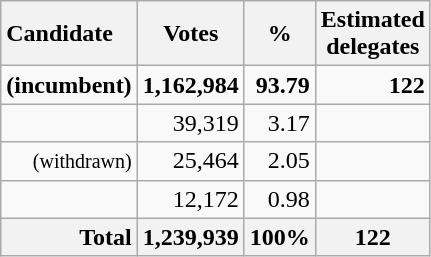<table class="wikitable sortable" style="text-align:right;">
<tr>
<th style="text-align:left;">Candidate</th>
<th style="text-align:center;">Votes</th>
<th style="text-align:center;">%</th>
<th>Estimated<br>delegates</th>
</tr>
<tr>
<td><strong></strong> <strong>(incumbent)</strong></td>
<td><strong>1,162,984</strong></td>
<td><strong>93.79</strong></td>
<td><strong>122</strong></td>
</tr>
<tr>
<td></td>
<td>39,319</td>
<td>3.17</td>
<td></td>
</tr>
<tr>
<td> <small>(withdrawn)</small></td>
<td>25,464</td>
<td>2.05</td>
<td></td>
</tr>
<tr>
<td></td>
<td>12,172</td>
<td>0.98</td>
<td></td>
</tr>
<tr>
<th style="text-align:right;">Total</th>
<th>1,239,939</th>
<th>100%</th>
<th>122</th>
</tr>
</table>
